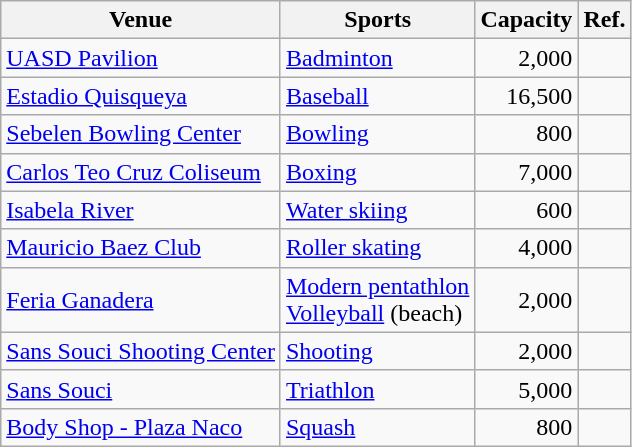<table class="wikitable sortable">
<tr>
<th>Venue</th>
<th class="unsortable">Sports</th>
<th>Capacity</th>
<th class="unsortable">Ref.</th>
</tr>
<tr>
<td><a href='#'>UASD Pavilion</a></td>
<td><a href='#'>Badminton</a></td>
<td align="right">2,000</td>
<td align=center></td>
</tr>
<tr>
<td><a href='#'>Estadio Quisqueya</a></td>
<td><a href='#'>Baseball</a></td>
<td align="right">16,500</td>
<td align=center></td>
</tr>
<tr>
<td><a href='#'>Sebelen Bowling Center</a></td>
<td><a href='#'>Bowling</a></td>
<td align="right">800</td>
<td align=center></td>
</tr>
<tr>
<td><a href='#'>Carlos Teo Cruz Coliseum</a></td>
<td><a href='#'>Boxing</a></td>
<td align="right">7,000</td>
<td align=center></td>
</tr>
<tr>
<td><a href='#'>Isabela River</a></td>
<td><a href='#'>Water skiing</a></td>
<td align="right">600</td>
<td align=center></td>
</tr>
<tr>
<td><a href='#'>Mauricio Baez Club</a></td>
<td><a href='#'>Roller skating</a></td>
<td align="right">4,000</td>
<td align=center></td>
</tr>
<tr>
<td><a href='#'>Feria Ganadera</a></td>
<td><a href='#'>Modern pentathlon</a><br><a href='#'>Volleyball</a> (beach)</td>
<td align="right">2,000</td>
<td align=center></td>
</tr>
<tr>
<td><a href='#'>Sans Souci Shooting Center</a></td>
<td><a href='#'>Shooting</a></td>
<td align="right">2,000</td>
<td align=center></td>
</tr>
<tr>
<td><a href='#'>Sans Souci</a></td>
<td><a href='#'>Triathlon</a></td>
<td align="right">5,000</td>
<td align=center></td>
</tr>
<tr>
<td><a href='#'>Body Shop - Plaza Naco</a></td>
<td><a href='#'>Squash</a></td>
<td align="right">800</td>
<td align=center></td>
</tr>
</table>
